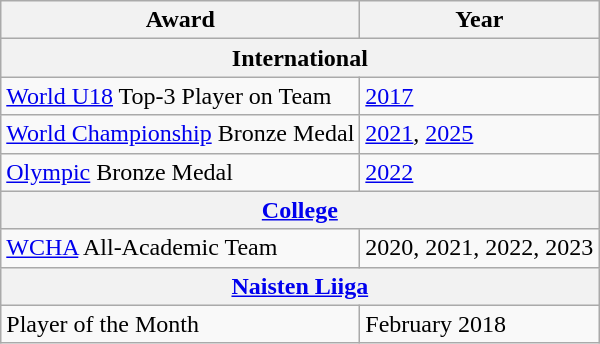<table class="wikitable">
<tr>
<th scope="col">Award</th>
<th scope="col">Year</th>
</tr>
<tr>
<th colspan="2">International</th>
</tr>
<tr>
<td><a href='#'>World U18</a> Top-3 Player on Team</td>
<td><a href='#'>2017</a></td>
</tr>
<tr>
<td><a href='#'>World Championship</a> Bronze Medal</td>
<td><a href='#'>2021</a>, <a href='#'>2025</a></td>
</tr>
<tr>
<td><a href='#'>Olympic</a> Bronze Medal</td>
<td><a href='#'>2022</a></td>
</tr>
<tr>
<th colspan="2"><a href='#'>College</a></th>
</tr>
<tr>
<td><a href='#'>WCHA</a> All-Academic Team</td>
<td>2020, 2021, 2022, 2023</td>
</tr>
<tr>
<th colspan="2"><a href='#'>Naisten Liiga</a></th>
</tr>
<tr>
<td>Player of the Month</td>
<td>February 2018</td>
</tr>
</table>
